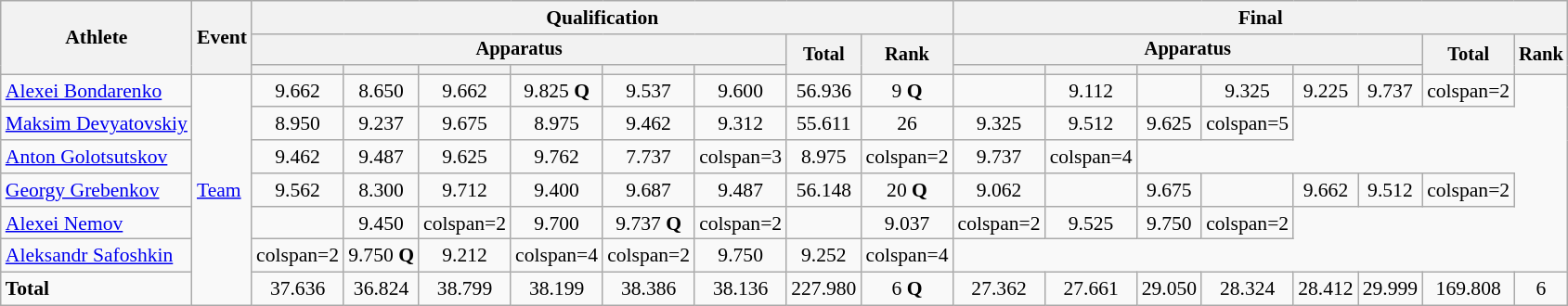<table class="wikitable" style="font-size:90%">
<tr>
<th rowspan=3>Athlete</th>
<th rowspan=3>Event</th>
<th colspan =8>Qualification</th>
<th colspan =8>Final</th>
</tr>
<tr style="font-size:95%">
<th colspan=6>Apparatus</th>
<th rowspan=2>Total</th>
<th rowspan=2>Rank</th>
<th colspan=6>Apparatus</th>
<th rowspan=2>Total</th>
<th rowspan=2>Rank</th>
</tr>
<tr style="font-size:95%">
<th></th>
<th></th>
<th></th>
<th></th>
<th></th>
<th></th>
<th></th>
<th></th>
<th></th>
<th></th>
<th></th>
<th></th>
</tr>
<tr align=center>
<td align=left><a href='#'>Alexei Bondarenko</a></td>
<td align=left rowspan=7><a href='#'>Team</a></td>
<td>9.662</td>
<td>8.650</td>
<td>9.662</td>
<td>9.825 <strong>Q</strong></td>
<td>9.537</td>
<td>9.600</td>
<td>56.936</td>
<td>9 <strong>Q</strong></td>
<td></td>
<td>9.112</td>
<td></td>
<td>9.325</td>
<td>9.225</td>
<td>9.737</td>
<td>colspan=2 </td>
</tr>
<tr align=center>
<td align=left><a href='#'>Maksim Devyatovskiy</a></td>
<td>8.950</td>
<td>9.237</td>
<td>9.675</td>
<td>8.975</td>
<td>9.462</td>
<td>9.312</td>
<td>55.611</td>
<td>26</td>
<td>9.325</td>
<td>9.512</td>
<td>9.625</td>
<td>colspan=5 </td>
</tr>
<tr align=center>
<td align=left><a href='#'>Anton Golotsutskov</a></td>
<td>9.462</td>
<td>9.487</td>
<td>9.625</td>
<td>9.762</td>
<td>7.737</td>
<td>colspan=3 </td>
<td>8.975</td>
<td>colspan=2 </td>
<td>9.737</td>
<td>colspan=4 </td>
</tr>
<tr align=center>
<td align=left><a href='#'>Georgy Grebenkov</a></td>
<td>9.562</td>
<td>8.300</td>
<td>9.712</td>
<td>9.400</td>
<td>9.687</td>
<td>9.487</td>
<td>56.148</td>
<td>20 <strong>Q</strong></td>
<td>9.062</td>
<td></td>
<td>9.675</td>
<td></td>
<td>9.662</td>
<td>9.512</td>
<td>colspan=2 </td>
</tr>
<tr align=center>
<td align=left><a href='#'>Alexei Nemov</a></td>
<td></td>
<td>9.450</td>
<td>colspan=2 </td>
<td>9.700</td>
<td>9.737 <strong>Q</strong></td>
<td>colspan=2 </td>
<td></td>
<td>9.037</td>
<td>colspan=2 </td>
<td>9.525</td>
<td>9.750</td>
<td>colspan=2 </td>
</tr>
<tr align=center>
<td align=left><a href='#'>Aleksandr Safoshkin</a></td>
<td>colspan=2 </td>
<td>9.750 <strong>Q</strong></td>
<td>9.212</td>
<td>colspan=4 </td>
<td>colspan=2 </td>
<td>9.750</td>
<td>9.252</td>
<td>colspan=4 </td>
</tr>
<tr align=center>
<td align=left><strong>Total</strong></td>
<td>37.636</td>
<td>36.824</td>
<td>38.799</td>
<td>38.199</td>
<td>38.386</td>
<td>38.136</td>
<td>227.980</td>
<td>6 <strong>Q</strong></td>
<td>27.362</td>
<td>27.661</td>
<td>29.050</td>
<td>28.324</td>
<td>28.412</td>
<td>29.999</td>
<td>169.808</td>
<td>6</td>
</tr>
</table>
